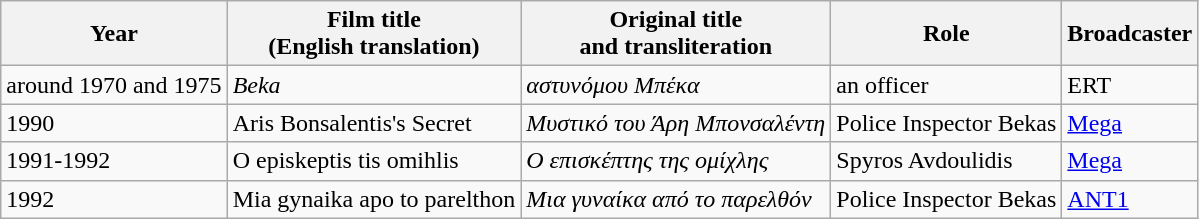<table class="wikitable">
<tr>
<th>Year</th>
<th>Film title<br>(English translation)</th>
<th>Original title<br>and transliteration</th>
<th>Role</th>
<th>Broadcaster</th>
</tr>
<tr>
<td>around 1970 and 1975</td>
<td><em>Beka</em></td>
<td><em>αστυνόμου Μπέκα</em></td>
<td>an officer</td>
<td>ERT</td>
</tr>
<tr>
<td>1990</td>
<td>Aris Bonsalentis's Secret</td>
<td><em>Μυστικό του Άρη Μπονσαλέντη</em></td>
<td>Police Inspector Bekas</td>
<td><a href='#'>Mega</a></td>
</tr>
<tr>
<td>1991-1992</td>
<td>O episkeptis tis omihlis</td>
<td><em>Ο επισκέπτης της ομίχλης</em></td>
<td>Spyros Avdoulidis</td>
<td><a href='#'>Mega</a></td>
</tr>
<tr>
<td>1992</td>
<td>Mia gynaika apo to parelthon</td>
<td><em>Μια γυναίκα από το παρελθόν</em></td>
<td>Police Inspector Bekas</td>
<td><a href='#'>ANT1</a></td>
</tr>
</table>
